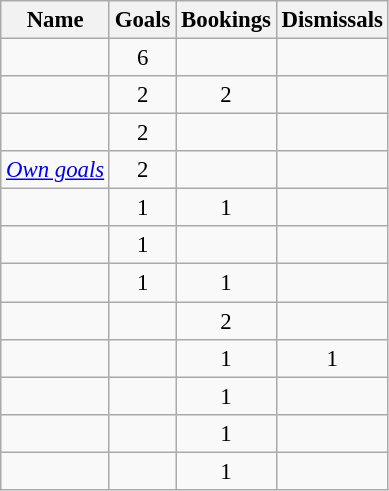<table class="wikitable sortable" style="text-align:center; font-size:95%">
<tr>
<th>Name</th>
<th>Goals</th>
<th>Bookings</th>
<th>Dismissals</th>
</tr>
<tr>
<td></td>
<td> 6</td>
<td></td>
<td></td>
</tr>
<tr>
<td></td>
<td> 2</td>
<td> 2</td>
<td></td>
</tr>
<tr>
<td></td>
<td> 2</td>
<td></td>
<td></td>
</tr>
<tr>
<td><em><a href='#'>Own goals</a></em></td>
<td> 2</td>
<td></td>
<td></td>
</tr>
<tr>
<td></td>
<td> 1</td>
<td> 1</td>
<td></td>
</tr>
<tr>
<td></td>
<td> 1</td>
<td></td>
<td></td>
</tr>
<tr>
<td></td>
<td> 1</td>
<td> 1</td>
<td></td>
</tr>
<tr>
<td></td>
<td></td>
<td> 2</td>
<td></td>
</tr>
<tr>
<td></td>
<td></td>
<td> 1</td>
<td> 1</td>
</tr>
<tr>
<td></td>
<td></td>
<td> 1</td>
<td></td>
</tr>
<tr>
<td></td>
<td></td>
<td> 1</td>
<td></td>
</tr>
<tr>
<td></td>
<td></td>
<td> 1</td>
<td></td>
</tr>
</table>
